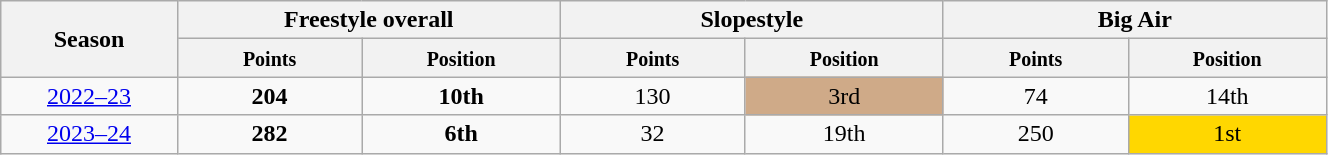<table class="wikitable" style="text-align:center;" width="70%">
<tr class="hintergrundfarbe5">
<th rowspan="2" style="width:4%;">Season</th>
<th colspan="2">Freestyle overall</th>
<th colspan="2">Slopestyle</th>
<th colspan="2">Big Air</th>
</tr>
<tr class="hintergrundfarbe5">
<th style="width:5%;"><small>Points</small></th>
<th style="width:5%;"><small>Position</small></th>
<th style="width:5%;"><small>Points</small></th>
<th style="width:5%;"><small>Position</small></th>
<th style="width:5%;"><small>Points</small></th>
<th style="width:5%;"><small>Position</small></th>
</tr>
<tr>
<td><a href='#'>2022–23</a></td>
<td><strong>204</strong></td>
<td><strong>10th</strong></td>
<td>130</td>
<td style="background:#cfaa88;">3rd</td>
<td>74</td>
<td>14th</td>
</tr>
<tr>
<td><a href='#'>2023–24</a></td>
<td><strong>282</strong></td>
<td><strong>6th</strong></td>
<td>32</td>
<td>19th</td>
<td>250</td>
<td style="background:gold">1st</td>
</tr>
</table>
